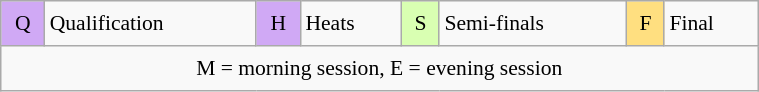<table class="wikitable" style="font-size:90%;position:relative; line-height:1.6em;" width=40%>
<tr>
<td bgcolor="#D0A9F5" align=center>Q</td>
<td>Qualification</td>
<td bgcolor="#D0A9F5" align=center>H</td>
<td>Heats</td>
<td bgcolor="#D9FFB2" align=center>S</td>
<td>Semi-finals</td>
<td bgcolor="#FFDF80" align=center>F</td>
<td>Final</td>
</tr>
<tr>
<td colspan="8" align="center">M = morning session, E = evening session</td>
</tr>
</table>
